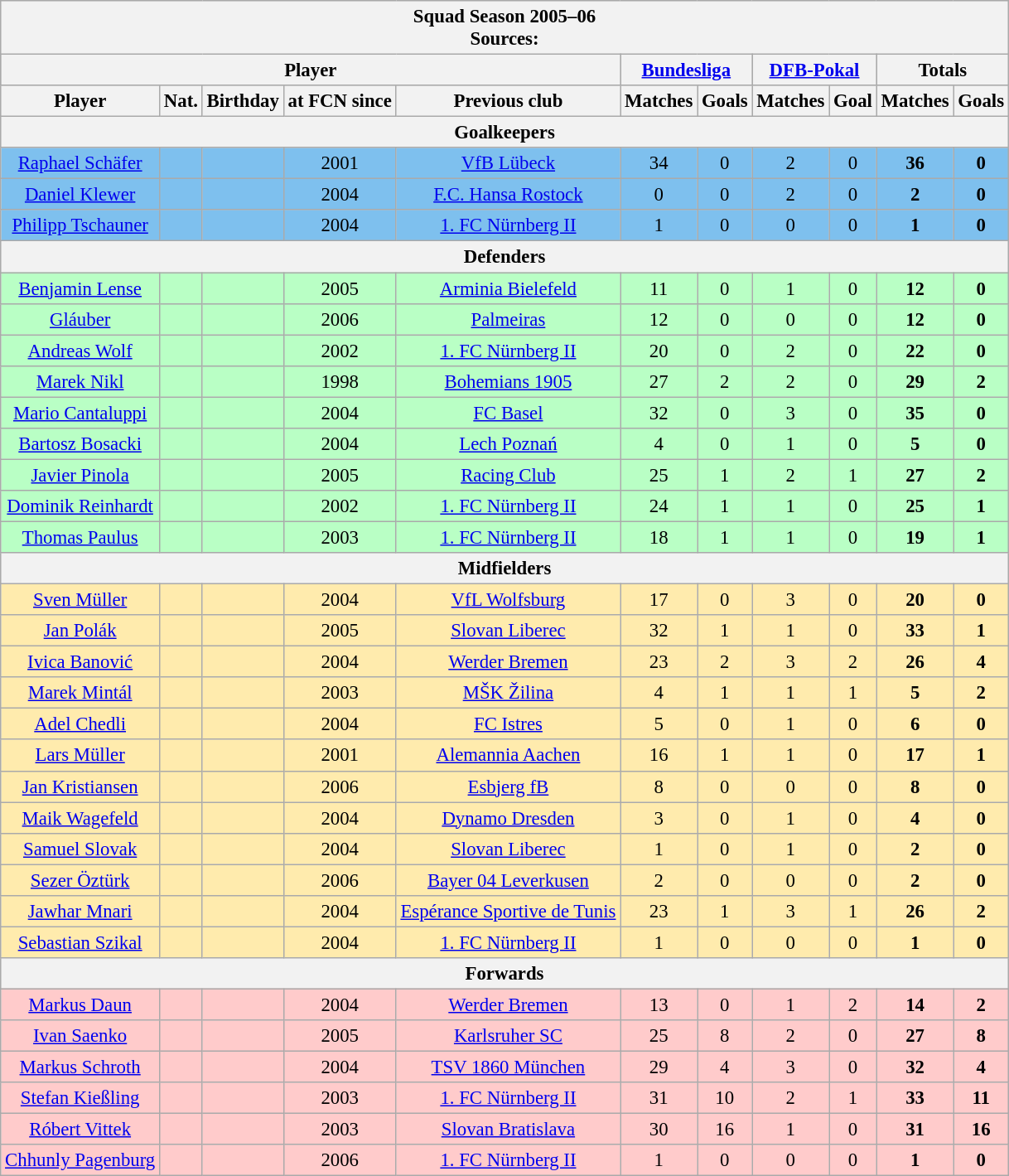<table class="wikitable" style="font-size:95%">
<tr style="text-align:center; background:#dcdcdc;">
<th colspan="11">Squad Season 2005–06<br>Sources:</th>
</tr>
<tr style="text-align:center; background:#9c9c9c;">
<th colspan="5">Player</th>
<th colspan="2"><a href='#'>Bundesliga</a></th>
<th colspan="2"><a href='#'>DFB-Pokal</a></th>
<th colspan="2">Totals</th>
</tr>
<tr style="text-align:center; background:#dcdcdc;">
<th>Player</th>
<th>Nat.</th>
<th>Birthday</th>
<th>at FCN since</th>
<th>Previous club</th>
<th>Matches</th>
<th>Goals</th>
<th>Matches</th>
<th>Goal</th>
<th>Matches</th>
<th>Goals</th>
</tr>
<tr style="text-align:center; background:#dcdcdc;">
<th colspan="11">Goalkeepers</th>
</tr>
<tr style="text-align:center; background:#7ec0ee;">
<td><a href='#'>Raphael Schäfer</a></td>
<td></td>
<td></td>
<td>2001</td>
<td><a href='#'>VfB Lübeck</a></td>
<td>34</td>
<td>0</td>
<td>2</td>
<td>0</td>
<td><strong>36</strong></td>
<td><strong>0</strong></td>
</tr>
<tr style="text-align:center; background:#7ec0ee;">
<td><a href='#'>Daniel Klewer</a></td>
<td></td>
<td></td>
<td>2004</td>
<td><a href='#'>F.C. Hansa Rostock</a></td>
<td>0</td>
<td>0</td>
<td>2</td>
<td>0</td>
<td><strong>2</strong></td>
<td><strong>0</strong></td>
</tr>
<tr style="text-align:center; background:#7ec0ee;">
<td><a href='#'>Philipp Tschauner</a></td>
<td></td>
<td></td>
<td>2004</td>
<td><a href='#'>1. FC Nürnberg II</a></td>
<td>1</td>
<td>0</td>
<td>0</td>
<td>0</td>
<td><strong>1</strong></td>
<td><strong>0</strong></td>
</tr>
<tr style="text-align:center; background:#dcdcdc;">
<th colspan="11">Defenders</th>
</tr>
<tr style="text-align:center; background:#b9ffc5;">
<td><a href='#'>Benjamin Lense</a></td>
<td></td>
<td></td>
<td>2005</td>
<td><a href='#'>Arminia Bielefeld</a></td>
<td>11</td>
<td>0</td>
<td>1</td>
<td>0</td>
<td><strong>12</strong></td>
<td><strong>0</strong></td>
</tr>
<tr style="text-align:center; background:#b9ffc5;">
<td><a href='#'>Gláuber</a></td>
<td></td>
<td></td>
<td>2006</td>
<td><a href='#'>Palmeiras</a></td>
<td>12</td>
<td>0</td>
<td>0</td>
<td>0</td>
<td><strong>12</strong></td>
<td><strong>0</strong></td>
</tr>
<tr style="text-align:center; background:#b9ffc5;">
<td><a href='#'>Andreas Wolf</a></td>
<td></td>
<td></td>
<td>2002</td>
<td><a href='#'>1. FC Nürnberg II</a></td>
<td>20</td>
<td>0</td>
<td>2</td>
<td>0</td>
<td><strong>22</strong></td>
<td><strong>0</strong></td>
</tr>
<tr style="text-align:center; background:#b9ffc5;">
<td><a href='#'>Marek Nikl</a></td>
<td></td>
<td></td>
<td>1998</td>
<td><a href='#'>Bohemians 1905</a></td>
<td>27</td>
<td>2</td>
<td>2</td>
<td>0</td>
<td><strong>29</strong></td>
<td><strong>2</strong></td>
</tr>
<tr style="text-align:center; background:#b9ffc5;">
<td><a href='#'>Mario Cantaluppi</a></td>
<td></td>
<td></td>
<td>2004</td>
<td><a href='#'>FC Basel</a></td>
<td>32</td>
<td>0</td>
<td>3</td>
<td>0</td>
<td><strong>35</strong></td>
<td><strong>0</strong></td>
</tr>
<tr style="text-align:center; background:#b9ffc5;">
<td><a href='#'>Bartosz Bosacki</a></td>
<td></td>
<td></td>
<td>2004</td>
<td><a href='#'>Lech Poznań</a></td>
<td>4</td>
<td>0</td>
<td>1</td>
<td>0</td>
<td><strong>5</strong></td>
<td><strong>0</strong></td>
</tr>
<tr style="text-align:center; background:#b9ffc5;">
<td><a href='#'>Javier Pinola</a></td>
<td></td>
<td></td>
<td>2005</td>
<td><a href='#'>Racing Club</a></td>
<td>25</td>
<td>1</td>
<td>2</td>
<td>1</td>
<td><strong>27</strong></td>
<td><strong>2</strong></td>
</tr>
<tr style="text-align:center; background:#b9ffc5;">
<td><a href='#'>Dominik Reinhardt</a></td>
<td></td>
<td></td>
<td>2002</td>
<td><a href='#'>1. FC Nürnberg II</a></td>
<td>24</td>
<td>1</td>
<td>1</td>
<td>0</td>
<td><strong>25</strong></td>
<td><strong>1</strong></td>
</tr>
<tr style="text-align:center; background:#b9ffc5;">
<td><a href='#'>Thomas Paulus</a></td>
<td></td>
<td></td>
<td>2003</td>
<td><a href='#'>1. FC Nürnberg II</a></td>
<td>18</td>
<td>1</td>
<td>1</td>
<td>0</td>
<td><strong>19</strong></td>
<td><strong>1</strong></td>
</tr>
<tr style="text-align:center; background:#dcdcdc;">
<th colspan="11">Midfielders</th>
</tr>
<tr style="text-align:center; background:#ffebad;">
<td><a href='#'>Sven Müller</a></td>
<td></td>
<td></td>
<td>2004</td>
<td><a href='#'>VfL Wolfsburg</a></td>
<td>17</td>
<td>0</td>
<td>3</td>
<td>0</td>
<td><strong>20</strong></td>
<td><strong>0</strong></td>
</tr>
<tr style="text-align:center; background:#ffebad;">
<td><a href='#'>Jan Polák</a></td>
<td></td>
<td></td>
<td>2005</td>
<td><a href='#'>Slovan Liberec</a></td>
<td>32</td>
<td>1</td>
<td>1</td>
<td>0</td>
<td><strong>33</strong></td>
<td><strong>1</strong></td>
</tr>
<tr style="text-align:center; background:#ffebad;">
<td><a href='#'>Ivica Banović</a></td>
<td></td>
<td></td>
<td>2004</td>
<td><a href='#'>Werder Bremen</a></td>
<td>23</td>
<td>2</td>
<td>3</td>
<td>2</td>
<td><strong>26</strong></td>
<td><strong>4</strong></td>
</tr>
<tr style="text-align:center; background:#ffebad;">
<td><a href='#'>Marek Mintál</a></td>
<td></td>
<td></td>
<td>2003</td>
<td><a href='#'>MŠK Žilina</a></td>
<td>4</td>
<td>1</td>
<td>1</td>
<td>1</td>
<td><strong>5</strong></td>
<td><strong>2</strong></td>
</tr>
<tr style="text-align:center; background:#ffebad;">
<td><a href='#'>Adel Chedli</a></td>
<td></td>
<td></td>
<td>2004</td>
<td><a href='#'>FC Istres</a></td>
<td>5</td>
<td>0</td>
<td>1</td>
<td>0</td>
<td><strong>6</strong></td>
<td><strong>0</strong></td>
</tr>
<tr style="text-align:center; background:#ffebad;">
<td><a href='#'>Lars Müller</a></td>
<td></td>
<td></td>
<td>2001</td>
<td><a href='#'>Alemannia Aachen</a></td>
<td>16</td>
<td>1</td>
<td>1</td>
<td>0</td>
<td><strong>17</strong></td>
<td><strong>1</strong></td>
</tr>
<tr style="text-align:center; background:#ffebad;">
<td><a href='#'>Jan Kristiansen</a></td>
<td></td>
<td></td>
<td>2006</td>
<td><a href='#'>Esbjerg fB</a></td>
<td>8</td>
<td>0</td>
<td>0</td>
<td>0</td>
<td><strong>8</strong></td>
<td><strong>0</strong></td>
</tr>
<tr style="text-align:center; background:#ffebad;">
<td><a href='#'>Maik Wagefeld</a></td>
<td></td>
<td></td>
<td>2004</td>
<td><a href='#'>Dynamo Dresden</a></td>
<td>3</td>
<td>0</td>
<td>1</td>
<td>0</td>
<td><strong>4</strong></td>
<td><strong>0</strong></td>
</tr>
<tr style="text-align:center; background:#ffebad;">
<td><a href='#'>Samuel Slovak</a></td>
<td></td>
<td></td>
<td>2004</td>
<td><a href='#'>Slovan Liberec</a></td>
<td>1</td>
<td>0</td>
<td>1</td>
<td>0</td>
<td><strong>2</strong></td>
<td><strong>0</strong></td>
</tr>
<tr style="text-align:center; background:#ffebad;">
<td><a href='#'>Sezer Öztürk</a></td>
<td></td>
<td></td>
<td>2006</td>
<td><a href='#'>Bayer 04 Leverkusen</a></td>
<td>2</td>
<td>0</td>
<td>0</td>
<td>0</td>
<td><strong>2</strong></td>
<td><strong>0</strong></td>
</tr>
<tr style="text-align:center; background:#ffebad;">
<td><a href='#'>Jawhar Mnari</a></td>
<td></td>
<td></td>
<td>2004</td>
<td><a href='#'>Espérance Sportive de Tunis</a></td>
<td>23</td>
<td>1</td>
<td>3</td>
<td>1</td>
<td><strong>26</strong></td>
<td><strong>2</strong></td>
</tr>
<tr style="text-align:center; background:#ffebad;">
<td><a href='#'>Sebastian Szikal</a></td>
<td></td>
<td></td>
<td>2004</td>
<td><a href='#'>1. FC Nürnberg II</a></td>
<td>1</td>
<td>0</td>
<td>0</td>
<td>0</td>
<td><strong>1</strong></td>
<td><strong>0</strong></td>
</tr>
<tr style="text-align:center; background:#dcdcdc;">
<th colspan="11">Forwards</th>
</tr>
<tr style="text-align:center; background:#ffcbcb;">
<td><a href='#'>Markus Daun</a></td>
<td></td>
<td></td>
<td>2004</td>
<td><a href='#'>Werder Bremen</a></td>
<td>13</td>
<td>0</td>
<td>1</td>
<td>2</td>
<td><strong>14</strong></td>
<td><strong>2</strong></td>
</tr>
<tr style="text-align:center; background:#ffcbcb;">
<td><a href='#'>Ivan Saenko</a></td>
<td></td>
<td></td>
<td>2005</td>
<td><a href='#'>Karlsruher SC</a></td>
<td>25</td>
<td>8</td>
<td>2</td>
<td>0</td>
<td><strong>27</strong></td>
<td><strong>8</strong></td>
</tr>
<tr style="text-align:center; background:#ffcbcb;">
<td><a href='#'>Markus Schroth</a></td>
<td></td>
<td></td>
<td>2004</td>
<td><a href='#'>TSV 1860 München</a></td>
<td>29</td>
<td>4</td>
<td>3</td>
<td>0</td>
<td><strong>32</strong></td>
<td><strong>4</strong></td>
</tr>
<tr style="text-align:center; background:#ffcbcb;">
<td><a href='#'>Stefan Kießling</a></td>
<td></td>
<td></td>
<td>2003</td>
<td><a href='#'>1. FC Nürnberg II</a></td>
<td>31</td>
<td>10</td>
<td>2</td>
<td>1</td>
<td><strong>33</strong></td>
<td><strong>11</strong></td>
</tr>
<tr style="text-align:center; background:#ffcbcb;">
<td><a href='#'>Róbert Vittek</a></td>
<td></td>
<td></td>
<td>2003</td>
<td><a href='#'>Slovan Bratislava</a></td>
<td>30</td>
<td>16</td>
<td>1</td>
<td>0</td>
<td><strong>31</strong></td>
<td><strong>16</strong></td>
</tr>
<tr style="text-align:center; background:#ffcbcb;">
<td><a href='#'>Chhunly Pagenburg</a></td>
<td></td>
<td></td>
<td>2006</td>
<td><a href='#'>1. FC Nürnberg II</a></td>
<td>1</td>
<td>0</td>
<td>0</td>
<td>0</td>
<td><strong>1</strong></td>
<td><strong>0</strong></td>
</tr>
</table>
